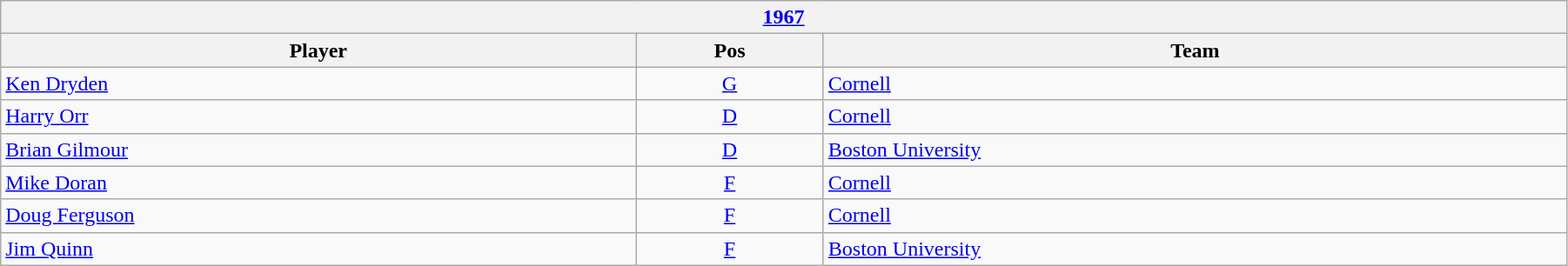<table class="wikitable" width=95%>
<tr>
<th colspan=3><a href='#'>1967</a></th>
</tr>
<tr>
<th>Player</th>
<th>Pos</th>
<th>Team</th>
</tr>
<tr>
<td><a href='#'>Ken Dryden</a></td>
<td align=center><a href='#'>G</a></td>
<td><a href='#'>Cornell</a></td>
</tr>
<tr>
<td><a href='#'>Harry Orr</a></td>
<td align=center><a href='#'>D</a></td>
<td><a href='#'>Cornell</a></td>
</tr>
<tr>
<td><a href='#'>Brian Gilmour</a></td>
<td align=center><a href='#'>D</a></td>
<td><a href='#'>Boston University</a></td>
</tr>
<tr>
<td><a href='#'>Mike Doran</a></td>
<td align=center><a href='#'>F</a></td>
<td><a href='#'>Cornell</a></td>
</tr>
<tr>
<td><a href='#'>Doug Ferguson</a></td>
<td align=center><a href='#'>F</a></td>
<td><a href='#'>Cornell</a></td>
</tr>
<tr>
<td><a href='#'>Jim Quinn</a></td>
<td align=center><a href='#'>F</a></td>
<td><a href='#'>Boston University</a></td>
</tr>
</table>
